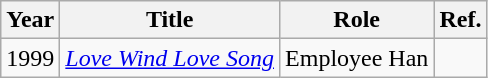<table class="wikitable">
<tr>
<th>Year</th>
<th>Title</th>
<th>Role</th>
<th>Ref.</th>
</tr>
<tr>
<td>1999</td>
<td><em><a href='#'>Love Wind Love Song</a></em></td>
<td>Employee Han</td>
<td></td>
</tr>
</table>
